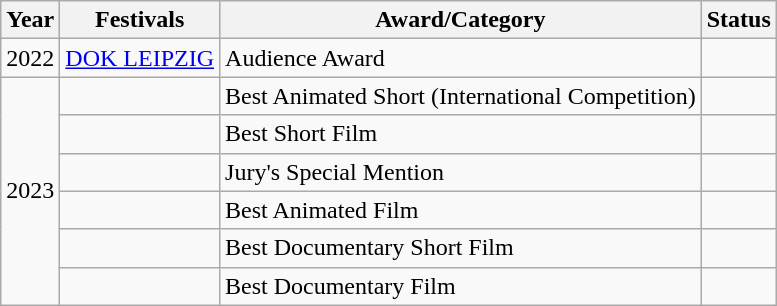<table class="wikitable">
<tr>
<th>Year</th>
<th>Festivals</th>
<th>Award/Category</th>
<th>Status</th>
</tr>
<tr>
<td>2022</td>
<td><a href='#'>DOK LEIPZIG</a></td>
<td>Audience Award</td>
<td></td>
</tr>
<tr>
<td rowspan="6">2023</td>
<td></td>
<td>Best Animated Short (International Competition)</td>
<td></td>
</tr>
<tr>
<td></td>
<td>Best Short Film</td>
<td></td>
</tr>
<tr>
<td></td>
<td>Jury's Special Mention</td>
<td></td>
</tr>
<tr>
<td></td>
<td>Best Animated Film</td>
<td></td>
</tr>
<tr>
<td></td>
<td>Best Documentary Short Film</td>
<td></td>
</tr>
<tr>
<td></td>
<td>Best Documentary Film</td>
<td></td>
</tr>
</table>
